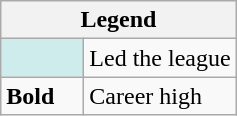<table class="wikitable">
<tr>
<th colspan="2">Legend</th>
</tr>
<tr>
<td style="background:#cfecec; width:3em;"></td>
<td>Led the league</td>
</tr>
<tr>
<td><strong>Bold</strong></td>
<td>Career high</td>
</tr>
</table>
